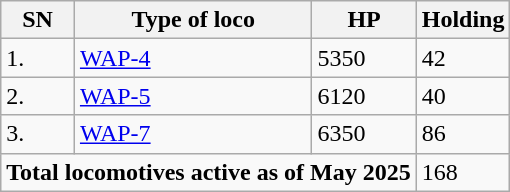<table class="wikitable">
<tr>
<th>SN</th>
<th>Type of loco</th>
<th>HP</th>
<th>Holding</th>
</tr>
<tr>
<td>1.</td>
<td><a href='#'>WAP-4</a></td>
<td>5350</td>
<td>42</td>
</tr>
<tr>
<td>2.</td>
<td><a href='#'>WAP-5</a></td>
<td>6120</td>
<td>40</td>
</tr>
<tr>
<td>3.</td>
<td><a href='#'>WAP-7</a></td>
<td>6350</td>
<td>86</td>
</tr>
<tr>
<td colspan="3"><strong>Total locomotives active as of May 2025</strong></td>
<td>168</td>
</tr>
</table>
